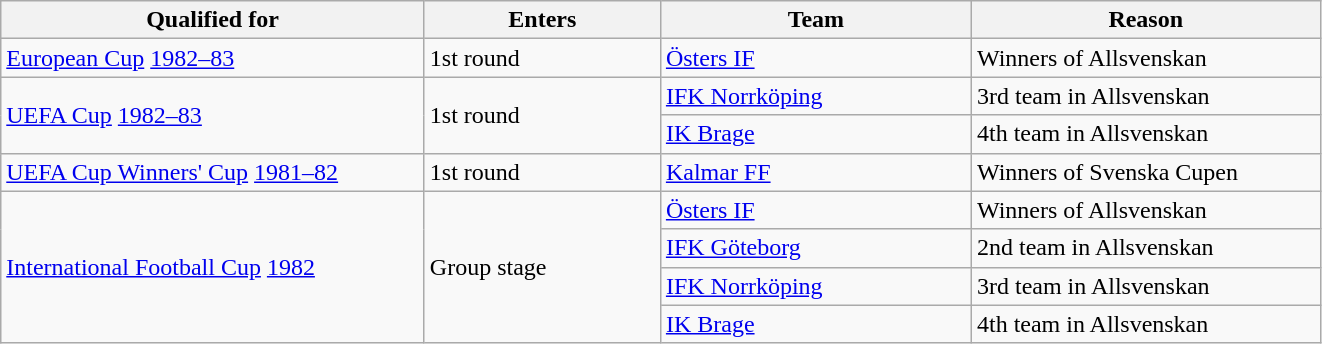<table class="wikitable" style="text-align: left;">
<tr>
<th style="width: 275px;">Qualified for</th>
<th style="width: 150px;">Enters</th>
<th style="width: 200px;">Team</th>
<th style="width: 225px;">Reason</th>
</tr>
<tr>
<td><a href='#'>European Cup</a> <a href='#'>1982–83</a></td>
<td>1st round</td>
<td><a href='#'>Östers IF</a></td>
<td>Winners of Allsvenskan</td>
</tr>
<tr>
<td rowspan=2><a href='#'>UEFA Cup</a> <a href='#'>1982–83</a></td>
<td rowspan=2>1st round</td>
<td><a href='#'>IFK Norrköping</a></td>
<td>3rd team in Allsvenskan</td>
</tr>
<tr>
<td><a href='#'>IK Brage</a></td>
<td>4th team in Allsvenskan</td>
</tr>
<tr>
<td><a href='#'>UEFA Cup Winners' Cup</a> <a href='#'>1981–82</a></td>
<td>1st round</td>
<td><a href='#'>Kalmar FF</a></td>
<td>Winners of Svenska Cupen</td>
</tr>
<tr>
<td rowspan=4><a href='#'>International Football Cup</a> <a href='#'>1982</a></td>
<td rowspan=4>Group stage</td>
<td><a href='#'>Östers IF</a></td>
<td>Winners of Allsvenskan</td>
</tr>
<tr>
<td><a href='#'>IFK Göteborg</a></td>
<td>2nd team in Allsvenskan</td>
</tr>
<tr>
<td><a href='#'>IFK Norrköping</a></td>
<td>3rd team in Allsvenskan</td>
</tr>
<tr>
<td><a href='#'>IK Brage</a></td>
<td>4th team in Allsvenskan</td>
</tr>
</table>
